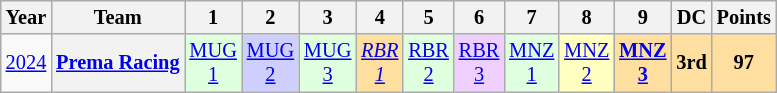<table class="wikitable" style="text-align:center; font-size:85%">
<tr>
<th>Year</th>
<th>Team</th>
<th>1</th>
<th>2</th>
<th>3</th>
<th>4</th>
<th>5</th>
<th>6</th>
<th>7</th>
<th>8</th>
<th>9</th>
<th>DC</th>
<th>Points</th>
</tr>
<tr>
<td><a href='#'>2024</a></td>
<th nowrap><a href='#'>Prema Racing</a></th>
<td style="background:#DFFFDF;"><a href='#'>MUG<br>1</a><br></td>
<td style="background:#CFCFFF;"><a href='#'>MUG<br>2</a><br></td>
<td style="background:#DFFFDF;"><a href='#'>MUG<br>3</a><br></td>
<td style="background:#FFDF9F;"><em><a href='#'>RBR<br>1</a></em><br></td>
<td style="background:#DFFFDF;"><a href='#'>RBR<br>2</a><br></td>
<td style="background:#EFCFFF;"><a href='#'>RBR<br>3</a><br></td>
<td style="background:#DFFFDF;"><a href='#'>MNZ<br>1</a><br></td>
<td style="background:#FFFFBF;"><a href='#'>MNZ<br>2</a><br></td>
<td style="background:#FFDF9F;"><strong><a href='#'>MNZ<br>3</a></strong><br></td>
<th style="background:#FFDF9F;">3rd</th>
<th style="background:#FFDF9F;">97</th>
</tr>
</table>
